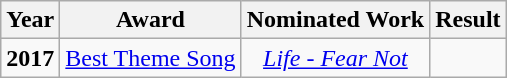<table class="wikitable sortable" style="text-align: center;">
<tr>
<th>Year</th>
<th>Award</th>
<th>Nominated Work</th>
<th>Result</th>
</tr>
<tr>
<td><strong>2017</strong></td>
<td><a href='#'>Best Theme Song</a></td>
<td><em><a href='#'>Life - Fear Not</a></em></td>
<td></td>
</tr>
</table>
